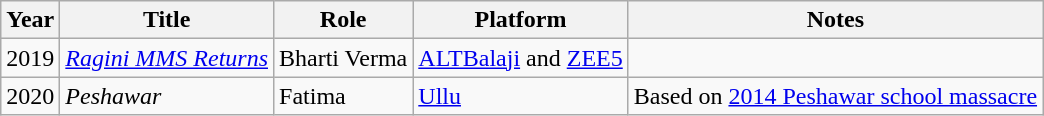<table class="wikitable sortable">
<tr>
<th>Year</th>
<th>Title</th>
<th>Role</th>
<th>Platform</th>
<th>Notes</th>
</tr>
<tr>
<td>2019</td>
<td><em><a href='#'>Ragini MMS Returns</a></em></td>
<td>Bharti Verma</td>
<td><a href='#'>ALTBalaji</a> and <a href='#'>ZEE5</a></td>
<td></td>
</tr>
<tr>
<td>2020</td>
<td><em>Peshawar</em></td>
<td>Fatima</td>
<td><a href='#'>Ullu</a></td>
<td>Based on <a href='#'>2014 Peshawar school massacre</a></td>
</tr>
</table>
